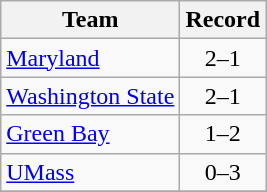<table class="wikitable" style="text-align:center">
<tr>
<th>Team</th>
<th>Record</th>
</tr>
<tr>
<td align=left><a href='#'>Maryland</a></td>
<td>2–1</td>
</tr>
<tr>
<td align=left><a href='#'>Washington State</a></td>
<td>2–1</td>
</tr>
<tr>
<td align=left><a href='#'>Green Bay</a></td>
<td>1–2</td>
</tr>
<tr>
<td align=left><a href='#'>UMass</a></td>
<td>0–3</td>
</tr>
<tr>
</tr>
</table>
